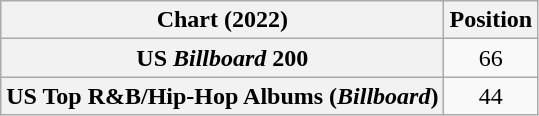<table class="wikitable sortable plainrowheaders" style="text-align:center">
<tr>
<th scope="col">Chart (2022)</th>
<th scope="col">Position</th>
</tr>
<tr>
<th scope="row">US <em>Billboard</em> 200</th>
<td>66</td>
</tr>
<tr>
<th scope="row">US Top R&B/Hip-Hop Albums (<em>Billboard</em>)</th>
<td>44</td>
</tr>
</table>
